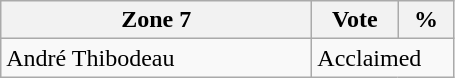<table class="wikitable">
<tr>
<th bgcolor="#DDDDFF" width="200px">Zone 7</th>
<th bgcolor="#DDDDFF" width="50px">Vote</th>
<th bgcolor="#DDDDFF" width="30px">%</th>
</tr>
<tr>
<td>André Thibodeau</td>
<td colspan="2">Acclaimed</td>
</tr>
</table>
